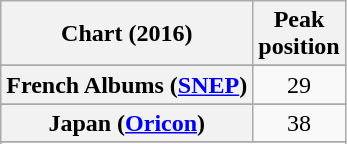<table class="wikitable sortable plainrowheaders" style="text-align:center">
<tr>
<th scope="col">Chart (2016)</th>
<th scope="col">Peak<br> position</th>
</tr>
<tr>
</tr>
<tr>
</tr>
<tr>
</tr>
<tr>
</tr>
<tr>
</tr>
<tr>
</tr>
<tr>
</tr>
<tr>
<th scope="row">French Albums (<a href='#'>SNEP</a>)</th>
<td>29</td>
</tr>
<tr>
</tr>
<tr>
</tr>
<tr>
</tr>
<tr>
<th scope="row">Japan (<a href='#'>Oricon</a>)</th>
<td>38</td>
</tr>
<tr>
</tr>
<tr>
</tr>
<tr>
</tr>
<tr>
</tr>
<tr>
</tr>
<tr>
</tr>
<tr>
</tr>
<tr>
</tr>
<tr>
</tr>
<tr>
</tr>
<tr>
</tr>
<tr>
</tr>
<tr>
</tr>
</table>
